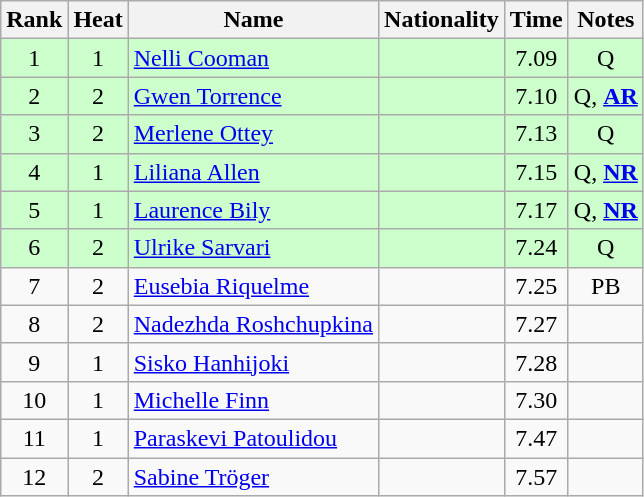<table class="wikitable sortable" style="text-align:center">
<tr>
<th>Rank</th>
<th>Heat</th>
<th>Name</th>
<th>Nationality</th>
<th>Time</th>
<th>Notes</th>
</tr>
<tr bgcolor=ccffcc>
<td>1</td>
<td>1</td>
<td align="left"><a href='#'>Nelli Cooman</a></td>
<td align=left></td>
<td>7.09</td>
<td>Q</td>
</tr>
<tr bgcolor=ccffcc>
<td>2</td>
<td>2</td>
<td align="left"><a href='#'>Gwen Torrence</a></td>
<td align=left></td>
<td>7.10</td>
<td>Q, <strong><a href='#'>AR</a></strong></td>
</tr>
<tr bgcolor=ccffcc>
<td>3</td>
<td>2</td>
<td align="left"><a href='#'>Merlene Ottey</a></td>
<td align=left></td>
<td>7.13</td>
<td>Q</td>
</tr>
<tr bgcolor=ccffcc>
<td>4</td>
<td>1</td>
<td align="left"><a href='#'>Liliana Allen</a></td>
<td align=left></td>
<td>7.15</td>
<td>Q, <strong><a href='#'>NR</a></strong></td>
</tr>
<tr bgcolor=ccffcc>
<td>5</td>
<td>1</td>
<td align="left"><a href='#'>Laurence Bily</a></td>
<td align=left></td>
<td>7.17</td>
<td>Q, <strong><a href='#'>NR</a></strong></td>
</tr>
<tr bgcolor=ccffcc>
<td>6</td>
<td>2</td>
<td align="left"><a href='#'>Ulrike Sarvari</a></td>
<td align=left></td>
<td>7.24</td>
<td>Q</td>
</tr>
<tr>
<td>7</td>
<td>2</td>
<td align="left"><a href='#'>Eusebia Riquelme</a></td>
<td align=left></td>
<td>7.25</td>
<td>PB</td>
</tr>
<tr>
<td>8</td>
<td>2</td>
<td align="left"><a href='#'>Nadezhda Roshchupkina</a></td>
<td align=left></td>
<td>7.27</td>
<td></td>
</tr>
<tr>
<td>9</td>
<td>1</td>
<td align="left"><a href='#'>Sisko Hanhijoki</a></td>
<td align=left></td>
<td>7.28</td>
<td></td>
</tr>
<tr>
<td>10</td>
<td>1</td>
<td align="left"><a href='#'>Michelle Finn</a></td>
<td align=left></td>
<td>7.30</td>
<td></td>
</tr>
<tr>
<td>11</td>
<td>1</td>
<td align="left"><a href='#'>Paraskevi Patoulidou</a></td>
<td align=left></td>
<td>7.47</td>
<td></td>
</tr>
<tr>
<td>12</td>
<td>2</td>
<td align="left"><a href='#'>Sabine Tröger</a></td>
<td align=left></td>
<td>7.57</td>
<td></td>
</tr>
</table>
